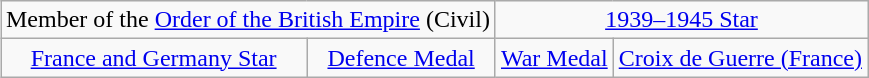<table class="wikitable" style="margin:1em auto; text-align:center;">
<tr>
<td colspan=2>Member of the <a href='#'>Order of the British Empire</a> (Civil)</td>
<td colspan=2><a href='#'>1939–1945 Star</a></td>
</tr>
<tr>
<td><a href='#'>France and Germany Star</a></td>
<td><a href='#'>Defence Medal</a></td>
<td><a href='#'>War Medal</a></td>
<td><a href='#'>Croix de Guerre (France)</a></td>
</tr>
</table>
